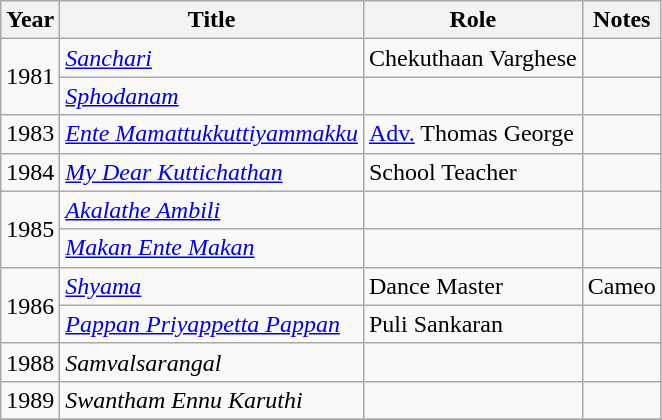<table class="wikitable sortable">
<tr>
<th>Year</th>
<th>Title</th>
<th>Role</th>
<th class="unsortable">Notes</th>
</tr>
<tr>
<td rowspan=2>1981</td>
<td><em><a href='#'>Sanchari</a></em></td>
<td>Chekuthaan Varghese</td>
<td></td>
</tr>
<tr>
<td><em><a href='#'>Sphodanam</a></em></td>
<td></td>
<td></td>
</tr>
<tr>
<td>1983</td>
<td><em><a href='#'>Ente Mamattukkuttiyammakku</a></em></td>
<td><a href='#'>Adv.</a> Thomas George</td>
<td></td>
</tr>
<tr>
<td>1984</td>
<td><em><a href='#'>My Dear Kuttichathan</a></em></td>
<td>School Teacher</td>
<td></td>
</tr>
<tr>
<td rowspan=2>1985</td>
<td><em><a href='#'>Akalathe Ambili</a></em></td>
<td></td>
<td></td>
</tr>
<tr>
<td><em><a href='#'>Makan Ente Makan</a></em></td>
<td></td>
<td></td>
</tr>
<tr>
<td rowspan=2>1986</td>
<td><em><a href='#'>Shyama</a></em></td>
<td>Dance Master</td>
<td>Cameo</td>
</tr>
<tr>
<td><em><a href='#'>Pappan Priyappetta Pappan</a></em></td>
<td>Puli Sankaran</td>
<td></td>
</tr>
<tr>
<td>1988</td>
<td><em>Samvalsarangal</em></td>
<td></td>
<td></td>
</tr>
<tr>
<td>1989</td>
<td><em>Swantham Ennu Karuthi</em></td>
<td></td>
<td></td>
</tr>
<tr>
</tr>
</table>
